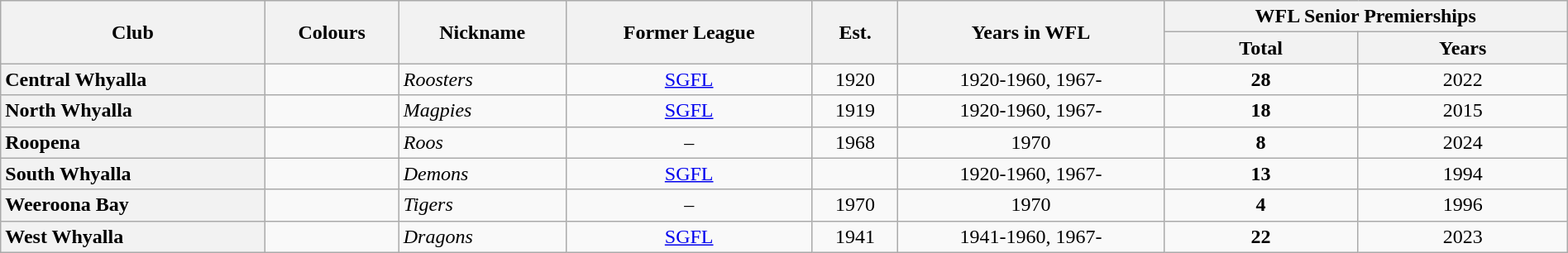<table class="wikitable sortable mw-collapsible mw-collapsed" style="width:100%">
<tr>
<th rowspan="2">Club</th>
<th rowspan="2">Colours</th>
<th rowspan="2">Nickname</th>
<th rowspan="2">Former League</th>
<th rowspan="2">Est.</th>
<th rowspan="2">Years in WFL</th>
<th colspan="2">WFL Senior Premierships</th>
</tr>
<tr>
<th>Total</th>
<th>Years</th>
</tr>
<tr>
<th style="text-align:left">Central Whyalla</th>
<td></td>
<td><em>Roosters</em></td>
<td align="center"><a href='#'>SGFL</a></td>
<td align="center">1920</td>
<td align="center">1920-1960, 1967-</td>
<td align="center"><strong>28</strong></td>
<td align="center">2022</td>
</tr>
<tr>
<th style="text-align:left">North Whyalla</th>
<td></td>
<td><em>Magpies</em></td>
<td align="center"><a href='#'>SGFL</a></td>
<td align="center">1919</td>
<td align="center">1920-1960, 1967-</td>
<td align="center"><strong>18</strong></td>
<td align="center">2015</td>
</tr>
<tr>
<th style="text-align:left">Roopena</th>
<td></td>
<td><em>Roos</em></td>
<td align="center">–</td>
<td align="center">1968</td>
<td align="center">1970</td>
<td align="center"><strong>8</strong></td>
<td align="center">2024</td>
</tr>
<tr>
<th style="text-align:left">South Whyalla</th>
<td></td>
<td><em>Demons</em></td>
<td align="center"><a href='#'>SGFL</a></td>
<td align="center"></td>
<td align="center">1920-1960, 1967-</td>
<td align="center"><strong>13</strong></td>
<td align="center">1994</td>
</tr>
<tr>
<th style="text-align:left">Weeroona Bay</th>
<td></td>
<td><em>Tigers</em></td>
<td align="center">–</td>
<td align="center">1970</td>
<td align="center">1970</td>
<td align="center"><strong>4</strong></td>
<td align="center">1996</td>
</tr>
<tr>
<th style="text-align:left">West Whyalla</th>
<td></td>
<td><em>Dragons</em></td>
<td align="center"><a href='#'>SGFL</a></td>
<td align="center">1941</td>
<td align="center">1941-1960, 1967-</td>
<td align="center"><strong>22</strong></td>
<td align="center">2023</td>
</tr>
</table>
